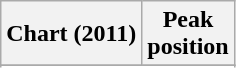<table class="wikitable sortable">
<tr>
<th align="left">Chart (2011)</th>
<th style="text-align:center;">Peak<br>position</th>
</tr>
<tr>
</tr>
<tr>
</tr>
<tr>
</tr>
</table>
